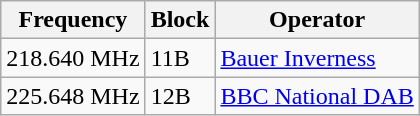<table class="wikitable sortable">
<tr>
<th>Frequency</th>
<th>Block</th>
<th>Operator</th>
</tr>
<tr>
<td>218.640 MHz</td>
<td>11B</td>
<td><a href='#'>Bauer Inverness</a></td>
</tr>
<tr>
<td>225.648 MHz</td>
<td>12B</td>
<td><a href='#'>BBC National DAB</a></td>
</tr>
</table>
